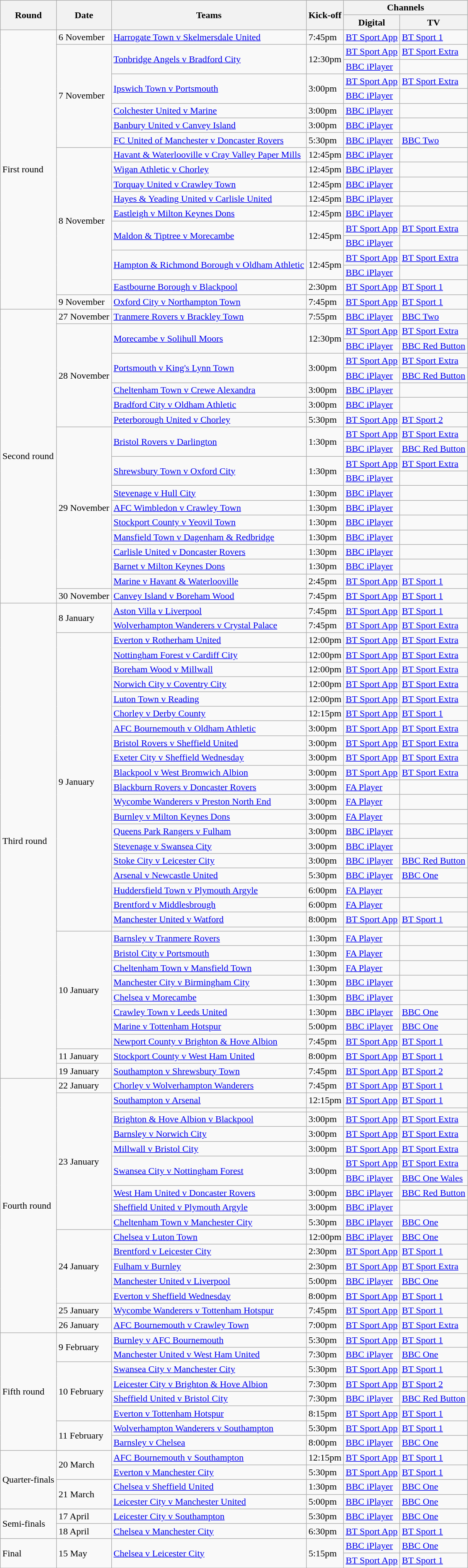<table class="wikitable">
<tr>
<th rowspan=2>Round</th>
<th rowspan=2>Date</th>
<th rowspan=2>Teams</th>
<th rowspan=2>Kick-off</th>
<th colspan=2>Channels</th>
</tr>
<tr>
<th>Digital</th>
<th>TV</th>
</tr>
<tr>
<td rowspan=19>First round</td>
<td>6 November</td>
<td><a href='#'>Harrogate Town v Skelmersdale United</a></td>
<td>7:45pm</td>
<td><a href='#'>BT Sport App</a></td>
<td><a href='#'>BT Sport 1</a></td>
</tr>
<tr>
<td rowspan=7>7 November</td>
<td rowspan=2><a href='#'>Tonbridge Angels v Bradford City</a></td>
<td rowspan=2>12:30pm</td>
<td><a href='#'>BT Sport App</a></td>
<td><a href='#'>BT Sport Extra</a></td>
</tr>
<tr>
<td><a href='#'>BBC iPlayer</a></td>
<td></td>
</tr>
<tr>
<td rowspan=2><a href='#'>Ipswich Town v Portsmouth</a></td>
<td rowspan=2>3:00pm</td>
<td><a href='#'>BT Sport App</a></td>
<td><a href='#'>BT Sport Extra</a></td>
</tr>
<tr>
<td><a href='#'>BBC iPlayer</a></td>
<td></td>
</tr>
<tr>
<td><a href='#'>Colchester United v Marine</a></td>
<td>3:00pm</td>
<td><a href='#'>BBC iPlayer</a></td>
<td></td>
</tr>
<tr>
<td><a href='#'>Banbury United v Canvey Island</a></td>
<td>3:00pm</td>
<td><a href='#'>BBC iPlayer</a></td>
<td></td>
</tr>
<tr>
<td><a href='#'>FC United of Manchester v Doncaster Rovers</a></td>
<td>5:30pm</td>
<td><a href='#'>BBC iPlayer</a></td>
<td><a href='#'>BBC Two</a></td>
</tr>
<tr>
<td rowspan=10>8 November</td>
<td><a href='#'>Havant & Waterlooville v Cray Valley Paper Mills</a></td>
<td>12:45pm</td>
<td><a href='#'>BBC iPlayer</a></td>
<td></td>
</tr>
<tr>
<td><a href='#'>Wigan Athletic v Chorley</a></td>
<td>12:45pm</td>
<td><a href='#'>BBC iPlayer</a></td>
<td></td>
</tr>
<tr>
<td><a href='#'>Torquay United v Crawley Town</a></td>
<td>12:45pm</td>
<td><a href='#'>BBC iPlayer</a></td>
<td></td>
</tr>
<tr>
<td><a href='#'>Hayes & Yeading United v Carlisle United</a></td>
<td>12:45pm</td>
<td><a href='#'>BBC iPlayer</a></td>
<td></td>
</tr>
<tr>
<td><a href='#'>Eastleigh v Milton Keynes Dons</a></td>
<td>12:45pm</td>
<td><a href='#'>BBC iPlayer</a></td>
<td></td>
</tr>
<tr>
<td rowspan=2><a href='#'>Maldon & Tiptree v Morecambe</a></td>
<td rowspan=2>12:45pm</td>
<td><a href='#'>BT Sport App</a></td>
<td><a href='#'>BT Sport Extra</a></td>
</tr>
<tr>
<td><a href='#'>BBC iPlayer</a></td>
<td></td>
</tr>
<tr>
<td rowspan=2><a href='#'>Hampton & Richmond Borough v Oldham Athletic</a></td>
<td rowspan=2>12:45pm</td>
<td><a href='#'>BT Sport App</a></td>
<td><a href='#'>BT Sport Extra</a></td>
</tr>
<tr>
<td><a href='#'>BBC iPlayer</a></td>
<td></td>
</tr>
<tr>
<td><a href='#'>Eastbourne Borough v Blackpool</a></td>
<td>2:30pm</td>
<td><a href='#'>BT Sport App</a></td>
<td><a href='#'>BT Sport 1</a></td>
</tr>
<tr>
<td>9 November</td>
<td><a href='#'>Oxford City v Northampton Town</a></td>
<td>7:45pm</td>
<td><a href='#'>BT Sport App</a></td>
<td><a href='#'>BT Sport 1</a></td>
</tr>
<tr>
<td rowspan=20>Second round</td>
<td>27 November</td>
<td><a href='#'>Tranmere Rovers v Brackley Town</a></td>
<td>7:55pm</td>
<td><a href='#'>BBC iPlayer</a></td>
<td><a href='#'>BBC Two</a></td>
</tr>
<tr>
<td rowspan=7>28 November</td>
<td rowspan=2><a href='#'>Morecambe v Solihull Moors</a></td>
<td rowspan=2>12:30pm</td>
<td><a href='#'>BT Sport App</a></td>
<td><a href='#'>BT Sport Extra</a></td>
</tr>
<tr>
<td><a href='#'>BBC iPlayer</a></td>
<td><a href='#'>BBC Red Button</a></td>
</tr>
<tr>
<td rowspan=2><a href='#'>Portsmouth v King's Lynn Town</a></td>
<td rowspan=2>3:00pm</td>
<td><a href='#'>BT Sport App</a></td>
<td><a href='#'>BT Sport Extra</a></td>
</tr>
<tr>
<td><a href='#'>BBC iPlayer</a></td>
<td><a href='#'>BBC Red Button</a></td>
</tr>
<tr>
<td><a href='#'>Cheltenham Town v Crewe Alexandra</a></td>
<td>3:00pm</td>
<td><a href='#'>BBC iPlayer</a></td>
<td></td>
</tr>
<tr>
<td><a href='#'>Bradford City v Oldham Athletic</a></td>
<td>3:00pm</td>
<td><a href='#'>BBC iPlayer</a></td>
<td></td>
</tr>
<tr>
<td><a href='#'>Peterborough United v Chorley</a></td>
<td>5:30pm</td>
<td><a href='#'>BT Sport App</a></td>
<td><a href='#'>BT Sport 2</a></td>
</tr>
<tr>
<td rowspan=11>29 November</td>
<td rowspan=2><a href='#'>Bristol Rovers v Darlington</a></td>
<td rowspan=2>1:30pm</td>
<td><a href='#'>BT Sport App</a></td>
<td><a href='#'>BT Sport Extra</a></td>
</tr>
<tr>
<td><a href='#'>BBC iPlayer</a></td>
<td><a href='#'>BBC Red Button</a></td>
</tr>
<tr>
<td rowspan=2><a href='#'>Shrewsbury Town v Oxford City</a></td>
<td rowspan=2>1:30pm</td>
<td><a href='#'>BT Sport App</a></td>
<td><a href='#'>BT Sport Extra</a></td>
</tr>
<tr>
<td><a href='#'>BBC iPlayer</a></td>
<td></td>
</tr>
<tr>
<td><a href='#'>Stevenage v Hull City</a></td>
<td>1:30pm</td>
<td><a href='#'>BBC iPlayer</a></td>
<td></td>
</tr>
<tr>
<td><a href='#'>AFC Wimbledon v Crawley Town</a></td>
<td>1:30pm</td>
<td><a href='#'>BBC iPlayer</a></td>
<td></td>
</tr>
<tr>
<td><a href='#'>Stockport County v Yeovil Town</a></td>
<td>1:30pm</td>
<td><a href='#'>BBC iPlayer</a></td>
<td></td>
</tr>
<tr>
<td><a href='#'>Mansfield Town v Dagenham & Redbridge</a></td>
<td>1:30pm</td>
<td><a href='#'>BBC iPlayer</a></td>
<td></td>
</tr>
<tr>
<td><a href='#'>Carlisle United v Doncaster Rovers</a></td>
<td>1:30pm</td>
<td><a href='#'>BBC iPlayer</a></td>
<td></td>
</tr>
<tr>
<td><a href='#'>Barnet v Milton Keynes Dons</a></td>
<td>1:30pm</td>
<td><a href='#'>BBC iPlayer</a></td>
<td></td>
</tr>
<tr>
<td><a href='#'>Marine v Havant & Waterlooville</a></td>
<td>2:45pm</td>
<td><a href='#'>BT Sport App</a></td>
<td><a href='#'>BT Sport 1</a></td>
</tr>
<tr>
<td>30 November</td>
<td><a href='#'>Canvey Island v Boreham Wood</a></td>
<td>7:45pm</td>
<td><a href='#'>BT Sport App</a></td>
<td><a href='#'>BT Sport 1</a></td>
</tr>
<tr>
<td rowspan=33>Third round</td>
<td rowspan=2>8 January</td>
<td><a href='#'>Aston Villa v Liverpool</a></td>
<td>7:45pm</td>
<td><a href='#'>BT Sport App</a></td>
<td><a href='#'>BT Sport 1</a></td>
</tr>
<tr>
<td><a href='#'>Wolverhampton Wanderers v Crystal Palace</a></td>
<td>7:45pm</td>
<td><a href='#'>BT Sport App</a></td>
<td><a href='#'>BT Sport Extra</a></td>
</tr>
<tr>
<td rowspan=21>9 January</td>
<td><a href='#'>Everton v Rotherham United</a></td>
<td>12:00pm</td>
<td><a href='#'>BT Sport App</a></td>
<td><a href='#'>BT Sport Extra</a></td>
</tr>
<tr>
<td><a href='#'>Nottingham Forest v Cardiff City</a></td>
<td>12:00pm</td>
<td><a href='#'>BT Sport App</a></td>
<td><a href='#'>BT Sport Extra</a></td>
</tr>
<tr>
<td><a href='#'>Boreham Wood v Millwall</a></td>
<td>12:00pm</td>
<td><a href='#'>BT Sport App</a></td>
<td><a href='#'>BT Sport Extra</a></td>
</tr>
<tr>
<td><a href='#'>Norwich City v Coventry City</a></td>
<td>12:00pm</td>
<td><a href='#'>BT Sport App</a></td>
<td><a href='#'>BT Sport Extra</a></td>
</tr>
<tr>
<td><a href='#'>Luton Town v Reading</a></td>
<td>12:00pm</td>
<td><a href='#'>BT Sport App</a></td>
<td><a href='#'>BT Sport Extra</a></td>
</tr>
<tr>
<td><a href='#'>Chorley v Derby County</a></td>
<td>12:15pm</td>
<td><a href='#'>BT Sport App</a></td>
<td><a href='#'>BT Sport 1</a></td>
</tr>
<tr>
<td><a href='#'>AFC Bournemouth v Oldham Athletic</a></td>
<td>3:00pm</td>
<td><a href='#'>BT Sport App</a></td>
<td><a href='#'>BT Sport Extra</a></td>
</tr>
<tr>
<td><a href='#'>Bristol Rovers v Sheffield United</a></td>
<td>3:00pm</td>
<td><a href='#'>BT Sport App</a></td>
<td><a href='#'>BT Sport Extra</a></td>
</tr>
<tr>
<td><a href='#'>Exeter City v Sheffield Wednesday</a></td>
<td>3:00pm</td>
<td><a href='#'>BT Sport App</a></td>
<td><a href='#'>BT Sport Extra</a></td>
</tr>
<tr>
<td><a href='#'>Blackpool v West Bromwich Albion</a></td>
<td>3:00pm</td>
<td><a href='#'>BT Sport App</a></td>
<td><a href='#'>BT Sport Extra</a></td>
</tr>
<tr>
<td><a href='#'>Blackburn Rovers v Doncaster Rovers</a></td>
<td>3:00pm</td>
<td><a href='#'>FA Player</a></td>
<td></td>
</tr>
<tr>
<td><a href='#'>Wycombe Wanderers v Preston North End</a></td>
<td>3:00pm</td>
<td><a href='#'>FA Player</a></td>
<td></td>
</tr>
<tr>
<td><a href='#'>Burnley v Milton Keynes Dons</a></td>
<td>3:00pm</td>
<td><a href='#'>FA Player</a></td>
<td></td>
</tr>
<tr>
<td><a href='#'>Queens Park Rangers v Fulham</a></td>
<td>3:00pm</td>
<td><a href='#'>BBC iPlayer</a></td>
<td></td>
</tr>
<tr>
<td><a href='#'>Stevenage v Swansea City</a></td>
<td>3:00pm</td>
<td><a href='#'>BBC iPlayer</a></td>
<td></td>
</tr>
<tr>
<td><a href='#'>Stoke City v Leicester City</a></td>
<td>3:00pm</td>
<td><a href='#'>BBC iPlayer</a></td>
<td><a href='#'>BBC Red Button</a></td>
</tr>
<tr>
<td><a href='#'>Arsenal v Newcastle United</a></td>
<td>5:30pm</td>
<td><a href='#'>BBC iPlayer</a></td>
<td><a href='#'>BBC One</a></td>
</tr>
<tr>
<td><a href='#'>Huddersfield Town v Plymouth Argyle</a></td>
<td>6:00pm</td>
<td><a href='#'>FA Player</a></td>
<td></td>
</tr>
<tr>
<td><a href='#'>Brentford v Middlesbrough</a></td>
<td>6:00pm</td>
<td><a href='#'>FA Player</a></td>
<td></td>
</tr>
<tr>
<td><a href='#'>Manchester United v Watford</a></td>
<td>8:00pm</td>
<td><a href='#'>BT Sport App</a></td>
<td><a href='#'>BT Sport 1</a></td>
</tr>
<tr>
<td></td>
<td></td>
<td></td>
<td></td>
</tr>
<tr>
<td rowspan=8>10 January</td>
<td><a href='#'>Barnsley v Tranmere Rovers</a></td>
<td>1:30pm</td>
<td><a href='#'>FA Player</a></td>
<td></td>
</tr>
<tr>
<td><a href='#'>Bristol City v Portsmouth</a></td>
<td>1:30pm</td>
<td><a href='#'>FA Player</a></td>
<td></td>
</tr>
<tr>
<td><a href='#'>Cheltenham Town v Mansfield Town</a></td>
<td>1:30pm</td>
<td><a href='#'>FA Player</a></td>
<td></td>
</tr>
<tr>
<td><a href='#'>Manchester City v Birmingham City</a></td>
<td>1:30pm</td>
<td><a href='#'>BBC iPlayer</a></td>
<td></td>
</tr>
<tr>
<td><a href='#'>Chelsea v Morecambe</a></td>
<td>1:30pm</td>
<td><a href='#'>BBC iPlayer</a></td>
<td></td>
</tr>
<tr>
<td><a href='#'>Crawley Town v Leeds United</a></td>
<td>1:30pm</td>
<td><a href='#'>BBC iPlayer</a></td>
<td><a href='#'>BBC One</a></td>
</tr>
<tr>
<td><a href='#'>Marine v Tottenham Hotspur</a></td>
<td>5:00pm</td>
<td><a href='#'>BBC iPlayer</a></td>
<td><a href='#'>BBC One</a></td>
</tr>
<tr>
<td><a href='#'>Newport County v Brighton & Hove Albion</a></td>
<td>7:45pm</td>
<td><a href='#'>BT Sport App</a></td>
<td><a href='#'>BT Sport 1</a></td>
</tr>
<tr>
<td>11 January</td>
<td><a href='#'>Stockport County v West Ham United</a></td>
<td>8:00pm</td>
<td><a href='#'>BT Sport App</a></td>
<td><a href='#'>BT Sport 1</a></td>
</tr>
<tr>
<td>19 January</td>
<td><a href='#'>Southampton v Shrewsbury Town</a></td>
<td>7:45pm</td>
<td><a href='#'>BT Sport App</a></td>
<td><a href='#'>BT Sport 2</a></td>
</tr>
<tr>
<td rowspan=18>Fourth round</td>
<td>22 January</td>
<td><a href='#'>Chorley v Wolverhampton Wanderers</a></td>
<td>7:45pm</td>
<td><a href='#'>BT Sport App</a></td>
<td><a href='#'>BT Sport 1</a></td>
</tr>
<tr>
<td rowspan=10>23 January</td>
<td><a href='#'>Southampton v Arsenal</a></td>
<td>12:15pm</td>
<td><a href='#'>BT Sport App</a></td>
<td><a href='#'>BT Sport 1</a></td>
</tr>
<tr>
<td></td>
<td></td>
<td></td>
<td></td>
</tr>
<tr>
<td><a href='#'>Brighton & Hove Albion v Blackpool</a></td>
<td>3:00pm</td>
<td><a href='#'>BT Sport App</a></td>
<td><a href='#'>BT Sport Extra</a></td>
</tr>
<tr>
<td><a href='#'>Barnsley v Norwich City</a></td>
<td>3:00pm</td>
<td><a href='#'>BT Sport App</a></td>
<td><a href='#'>BT Sport Extra</a></td>
</tr>
<tr>
<td><a href='#'>Millwall v Bristol City</a></td>
<td>3:00pm</td>
<td><a href='#'>BT Sport App</a></td>
<td><a href='#'>BT Sport Extra</a></td>
</tr>
<tr>
<td rowspan=2><a href='#'>Swansea City v Nottingham Forest</a></td>
<td rowspan=2>3:00pm</td>
<td><a href='#'>BT Sport App</a></td>
<td><a href='#'>BT Sport Extra</a></td>
</tr>
<tr>
<td><a href='#'>BBC iPlayer</a></td>
<td><a href='#'>BBC One Wales</a></td>
</tr>
<tr>
<td><a href='#'>West Ham United v Doncaster Rovers</a></td>
<td>3:00pm</td>
<td><a href='#'>BBC iPlayer</a></td>
<td><a href='#'>BBC Red Button</a></td>
</tr>
<tr>
<td><a href='#'>Sheffield United v Plymouth Argyle</a></td>
<td>3:00pm</td>
<td><a href='#'>BBC iPlayer</a></td>
<td></td>
</tr>
<tr>
<td><a href='#'>Cheltenham Town v Manchester City</a></td>
<td>5:30pm</td>
<td><a href='#'>BBC iPlayer</a></td>
<td><a href='#'>BBC One</a></td>
</tr>
<tr>
<td rowspan=5>24 January</td>
<td><a href='#'>Chelsea v Luton Town</a></td>
<td>12:00pm</td>
<td><a href='#'>BBC iPlayer</a></td>
<td><a href='#'>BBC One</a></td>
</tr>
<tr>
<td><a href='#'>Brentford v Leicester City</a></td>
<td>2:30pm</td>
<td><a href='#'>BT Sport App</a></td>
<td><a href='#'>BT Sport 1</a></td>
</tr>
<tr>
<td><a href='#'>Fulham v Burnley</a></td>
<td>2:30pm</td>
<td><a href='#'>BT Sport App</a></td>
<td><a href='#'>BT Sport Extra</a></td>
</tr>
<tr>
<td><a href='#'>Manchester United v Liverpool</a></td>
<td>5:00pm</td>
<td><a href='#'>BBC iPlayer</a></td>
<td><a href='#'>BBC One</a></td>
</tr>
<tr>
<td><a href='#'>Everton v Sheffield Wednesday</a></td>
<td>8:00pm</td>
<td><a href='#'>BT Sport App</a></td>
<td><a href='#'>BT Sport 1</a></td>
</tr>
<tr>
<td>25 January</td>
<td><a href='#'>Wycombe Wanderers v Tottenham Hotspur</a></td>
<td>7:45pm</td>
<td><a href='#'>BT Sport App</a></td>
<td><a href='#'>BT Sport 1</a></td>
</tr>
<tr>
<td>26 January</td>
<td><a href='#'>AFC Bournemouth v Crawley Town</a></td>
<td>7:00pm</td>
<td><a href='#'>BT Sport App</a></td>
<td><a href='#'>BT Sport Extra</a></td>
</tr>
<tr>
<td rowspan=8>Fifth round</td>
<td rowspan=2>9 February</td>
<td><a href='#'>Burnley v AFC Bournemouth</a></td>
<td>5:30pm</td>
<td><a href='#'>BT Sport App</a></td>
<td><a href='#'>BT Sport 1</a></td>
</tr>
<tr>
<td><a href='#'>Manchester United v West Ham United</a></td>
<td>7:30pm</td>
<td><a href='#'>BBC iPlayer</a></td>
<td><a href='#'>BBC One</a></td>
</tr>
<tr>
<td rowspan=4>10 February</td>
<td><a href='#'>Swansea City v Manchester City</a></td>
<td>5:30pm</td>
<td><a href='#'>BT Sport App</a></td>
<td><a href='#'>BT Sport 1</a></td>
</tr>
<tr>
<td><a href='#'>Leicester City v Brighton & Hove Albion</a></td>
<td>7:30pm</td>
<td><a href='#'>BT Sport App</a></td>
<td><a href='#'>BT Sport 2</a></td>
</tr>
<tr>
<td><a href='#'>Sheffield United v Bristol City</a></td>
<td>7:30pm</td>
<td><a href='#'>BBC iPlayer</a></td>
<td><a href='#'>BBC Red Button</a></td>
</tr>
<tr>
<td><a href='#'>Everton v Tottenham Hotspur</a></td>
<td>8:15pm</td>
<td><a href='#'>BT Sport App</a></td>
<td><a href='#'>BT Sport 1</a></td>
</tr>
<tr>
<td rowspan=2>11 February</td>
<td><a href='#'>Wolverhampton Wanderers v Southampton</a></td>
<td>5:30pm</td>
<td><a href='#'>BT Sport App</a></td>
<td><a href='#'>BT Sport 1</a></td>
</tr>
<tr>
<td><a href='#'>Barnsley v Chelsea</a></td>
<td>8:00pm</td>
<td><a href='#'>BBC iPlayer</a></td>
<td><a href='#'>BBC One</a></td>
</tr>
<tr>
<td rowspan=4>Quarter-finals</td>
<td rowspan=2>20 March</td>
<td><a href='#'>AFC Bournemouth v Southampton</a></td>
<td>12:15pm</td>
<td><a href='#'>BT Sport App</a></td>
<td><a href='#'>BT Sport 1</a></td>
</tr>
<tr>
<td><a href='#'>Everton v Manchester City</a></td>
<td>5:30pm</td>
<td><a href='#'>BT Sport App</a></td>
<td><a href='#'>BT Sport 1</a></td>
</tr>
<tr>
<td rowspan=2>21 March</td>
<td><a href='#'>Chelsea v Sheffield United</a></td>
<td>1:30pm</td>
<td><a href='#'>BBC iPlayer</a></td>
<td><a href='#'>BBC One</a></td>
</tr>
<tr>
<td><a href='#'>Leicester City v Manchester United</a></td>
<td>5:00pm</td>
<td><a href='#'>BBC iPlayer</a></td>
<td><a href='#'>BBC One</a></td>
</tr>
<tr>
<td rowspan=2>Semi-finals</td>
<td>17 April</td>
<td><a href='#'>Leicester City v Southampton</a></td>
<td>5:30pm</td>
<td><a href='#'>BBC iPlayer</a></td>
<td><a href='#'>BBC One</a></td>
</tr>
<tr>
<td>18 April</td>
<td><a href='#'>Chelsea v Manchester City</a></td>
<td>6:30pm</td>
<td><a href='#'>BT Sport App</a></td>
<td><a href='#'>BT Sport 1</a></td>
</tr>
<tr>
<td rowspan=2>Final</td>
<td rowspan=2>15 May</td>
<td rowspan=2><a href='#'>Chelsea v Leicester City</a></td>
<td rowspan=2>5:15pm</td>
<td><a href='#'>BBC iPlayer</a></td>
<td><a href='#'>BBC One</a></td>
</tr>
<tr>
<td><a href='#'>BT Sport App</a></td>
<td><a href='#'>BT Sport 1</a></td>
</tr>
<tr>
</tr>
</table>
